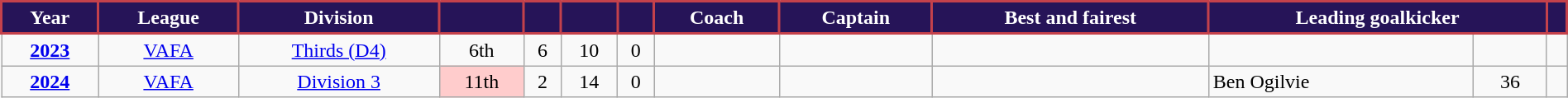<table class="wikitable"; style="width:100%; text-align:center">
<tr>
<th style="background:#261458; color:#FFFFFF; border:solid #C4414B 2px">Year</th>
<th style="background:#261458; color:#FFFFFF; border:solid #C4414B 2px">League</th>
<th style="background:#261458; color:#FFFFFF; border:solid #C4414B 2px">Division</th>
<th style="background:#261458; color:#FFFFFF; border:solid #C4414B 2px"></th>
<th style="background:#261458; color:#FFFFFF; border:solid #C4414B 2px"></th>
<th style="background:#261458; color:#FFFFFF; border:solid #C4414B 2px"></th>
<th style="background:#261458; color:#FFFFFF; border:solid #C4414B 2px"></th>
<th style="background:#261458; color:#FFFFFF; border:solid #C4414B 2px">Coach</th>
<th style="background:#261458; color:#FFFFFF; border:solid #C4414B 2px">Captain</th>
<th style="background:#261458; color:#FFFFFF; border:solid #C4414B 2px">Best and fairest</th>
<th colspan=2; style="background:#261458; color:#FFFFFF; border:solid #C4414B 2px">Leading goalkicker</th>
<th style="background:#261458; color:#FFFFFF; border:solid #C4414B 2px"></th>
</tr>
<tr>
<td><strong><a href='#'>2023</a></strong></td>
<td><a href='#'>VAFA</a></td>
<td><a href='#'>Thirds (D4)</a></td>
<td>6th</td>
<td>6</td>
<td>10</td>
<td>0</td>
<td align=left></td>
<td align=left></td>
<td align=left></td>
<td align=left></td>
<td></td>
<td></td>
</tr>
<tr>
<td><strong><a href='#'>2024</a></strong></td>
<td><a href='#'>VAFA</a></td>
<td><a href='#'>Division 3</a></td>
<td style=background:#FFCCCC>11th</td>
<td>2</td>
<td>14</td>
<td>0</td>
<td align=left></td>
<td align=left></td>
<td align=left></td>
<td align=left>Ben Ogilvie</td>
<td>36</td>
<td></td>
</tr>
</table>
